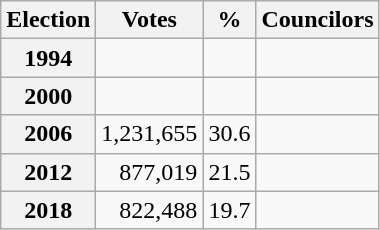<table class="wikitable" style="text-align:right;">
<tr>
<th>Election</th>
<th>Votes</th>
<th>%</th>
<th>Councilors</th>
</tr>
<tr>
<th>1994</th>
<td></td>
<td></td>
<td></td>
</tr>
<tr>
<th>2000</th>
<td></td>
<td></td>
<td></td>
</tr>
<tr>
<th>2006</th>
<td>1,231,655</td>
<td>30.6</td>
<td></td>
</tr>
<tr>
<th>2012</th>
<td>877,019</td>
<td>21.5</td>
<td></td>
</tr>
<tr>
<th>2018</th>
<td>822,488</td>
<td>19.7</td>
<td></td>
</tr>
</table>
